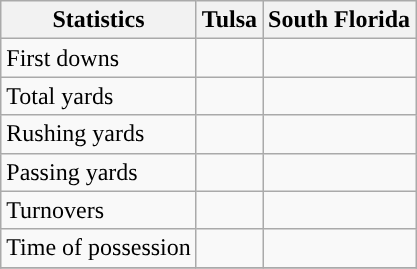<table class="wikitable">
<tr>
<th>Statistics</th>
<th>Tulsa</th>
<th>South Florida</th>
</tr>
<tr>
<td>First downs</td>
<td> </td>
<td> </td>
</tr>
<tr>
<td>Total yards</td>
<td> </td>
<td> </td>
</tr>
<tr>
<td>Rushing yards</td>
<td> </td>
<td> </td>
</tr>
<tr>
<td>Passing yards</td>
<td> </td>
<td> </td>
</tr>
<tr>
<td>Turnovers</td>
<td> </td>
<td> </td>
</tr>
<tr>
<td>Time of possession</td>
<td> </td>
<td> </td>
</tr>
<tr>
</tr>
</table>
